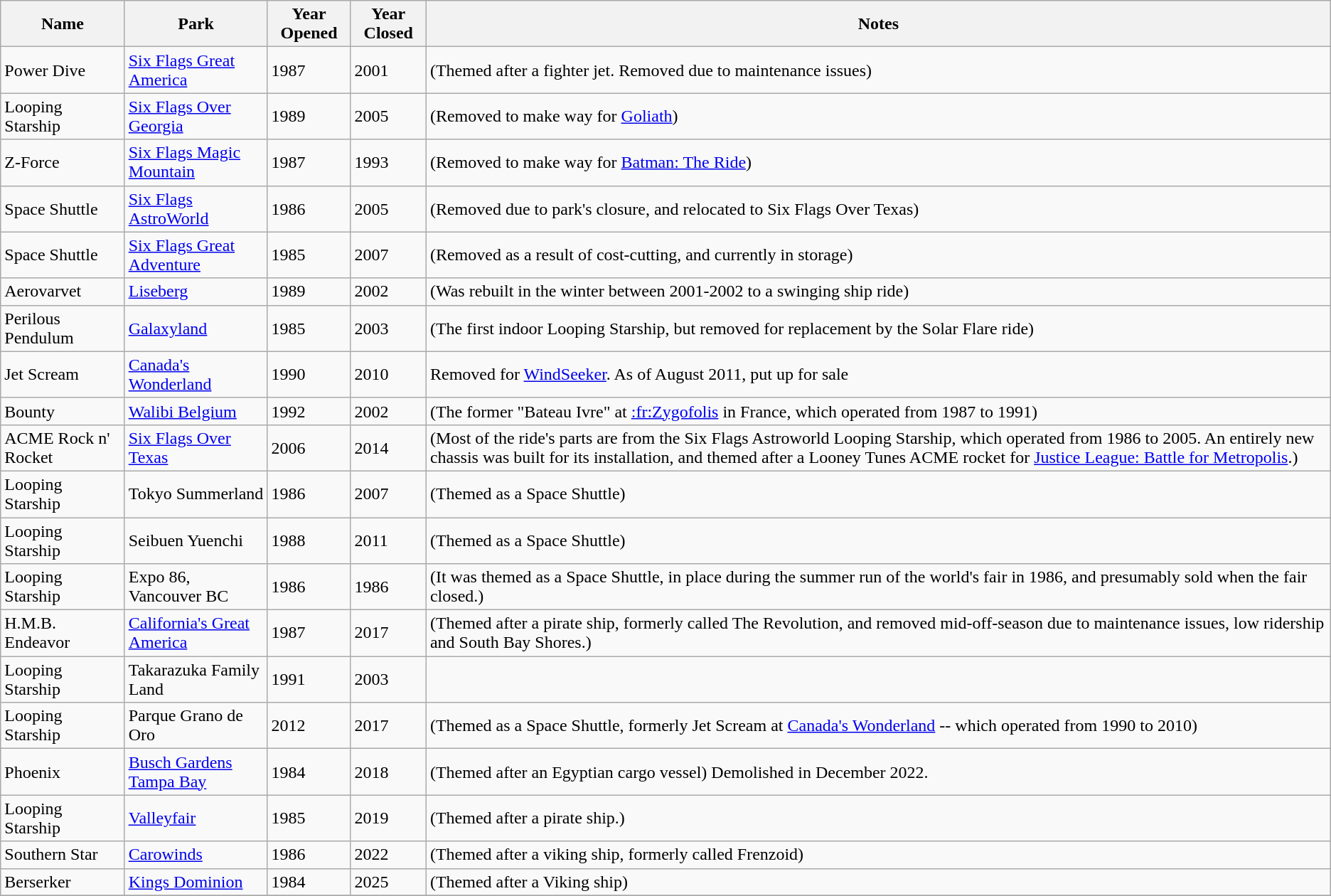<table class="wikitable sortable">
<tr>
<th>Name</th>
<th>Park</th>
<th>Year Opened</th>
<th>Year Closed</th>
<th>Notes</th>
</tr>
<tr>
<td>Power Dive</td>
<td><a href='#'>Six Flags Great America</a></td>
<td>1987</td>
<td>2001</td>
<td>(Themed after a fighter jet. Removed due to maintenance issues)</td>
</tr>
<tr>
<td>Looping Starship</td>
<td><a href='#'>Six Flags Over Georgia</a></td>
<td>1989</td>
<td>2005</td>
<td>(Removed to make way for <a href='#'>Goliath</a>)</td>
</tr>
<tr>
<td>Z-Force</td>
<td><a href='#'>Six Flags Magic Mountain</a></td>
<td>1987</td>
<td>1993</td>
<td>(Removed to make way for <a href='#'>Batman: The Ride</a>)</td>
</tr>
<tr>
<td>Space Shuttle</td>
<td><a href='#'>Six Flags AstroWorld</a></td>
<td>1986</td>
<td>2005</td>
<td>(Removed due to park's closure, and relocated to Six Flags Over Texas)</td>
</tr>
<tr>
<td>Space Shuttle</td>
<td><a href='#'>Six Flags Great Adventure</a></td>
<td>1985</td>
<td>2007</td>
<td>(Removed as a result of cost-cutting, and currently in storage)</td>
</tr>
<tr>
<td>Aerovarvet</td>
<td><a href='#'>Liseberg</a></td>
<td>1989</td>
<td>2002</td>
<td>(Was rebuilt in the winter between 2001-2002 to a swinging ship ride)</td>
</tr>
<tr>
<td>Perilous Pendulum</td>
<td><a href='#'>Galaxyland</a></td>
<td>1985</td>
<td>2003</td>
<td>(The first indoor Looping Starship, but removed for replacement by the Solar Flare ride)</td>
</tr>
<tr>
<td>Jet Scream</td>
<td><a href='#'>Canada's Wonderland</a></td>
<td>1990</td>
<td>2010</td>
<td>Removed for <a href='#'>WindSeeker</a>. As of August 2011, put up for sale</td>
</tr>
<tr>
<td>Bounty</td>
<td><a href='#'>Walibi Belgium</a></td>
<td>1992</td>
<td>2002</td>
<td>(The former "Bateau Ivre" at <a href='#'>:fr:Zygofolis</a> in France, which operated from 1987 to 1991)</td>
</tr>
<tr>
<td>ACME Rock n' Rocket</td>
<td><a href='#'>Six Flags Over Texas</a></td>
<td>2006</td>
<td>2014</td>
<td>(Most of the ride's parts are from the Six Flags Astroworld Looping Starship, which operated from 1986 to 2005. An entirely new chassis was built for its installation, and themed after a Looney Tunes ACME rocket for <a href='#'>Justice League: Battle for Metropolis</a>.)</td>
</tr>
<tr>
<td>Looping Starship</td>
<td>Tokyo Summerland</td>
<td>1986</td>
<td>2007</td>
<td>(Themed as a Space Shuttle)</td>
</tr>
<tr>
<td>Looping Starship</td>
<td>Seibuen Yuenchi</td>
<td>1988</td>
<td>2011</td>
<td>(Themed as a Space Shuttle)</td>
</tr>
<tr>
<td>Looping<br>Starship</td>
<td>Expo 86, Vancouver BC</td>
<td>1986</td>
<td>1986</td>
<td>(It was themed as a Space Shuttle, in place during the summer run of the world's fair in 1986, and presumably sold when the fair closed.)</td>
</tr>
<tr>
<td>H.M.B. Endeavor</td>
<td><a href='#'>California's Great America</a></td>
<td>1987</td>
<td>2017</td>
<td>(Themed after a pirate ship, formerly called The Revolution, and removed mid-off-season due to maintenance issues, low ridership and South Bay Shores.)</td>
</tr>
<tr>
<td>Looping Starship</td>
<td>Takarazuka Family Land</td>
<td>1991</td>
<td>2003</td>
<td></td>
</tr>
<tr>
<td>Looping Starship</td>
<td>Parque Grano de Oro</td>
<td>2012</td>
<td>2017</td>
<td>(Themed as a Space Shuttle, formerly Jet Scream at <a href='#'>Canada's Wonderland</a> -- which operated from 1990 to 2010)</td>
</tr>
<tr>
<td>Phoenix</td>
<td><a href='#'>Busch Gardens Tampa Bay</a></td>
<td>1984</td>
<td>2018</td>
<td>(Themed after an Egyptian cargo vessel) Demolished in December 2022.</td>
</tr>
<tr>
<td>Looping Starship</td>
<td><a href='#'>Valleyfair</a></td>
<td>1985</td>
<td>2019</td>
<td>(Themed after a pirate ship.)</td>
</tr>
<tr>
<td>Southern Star</td>
<td><a href='#'>Carowinds</a></td>
<td>1986</td>
<td>2022</td>
<td>(Themed after a viking ship, formerly called Frenzoid)</td>
</tr>
<tr>
<td>Berserker</td>
<td><a href='#'>Kings Dominion</a></td>
<td>1984</td>
<td>2025</td>
<td>(Themed after a Viking ship)</td>
</tr>
<tr>
</tr>
</table>
